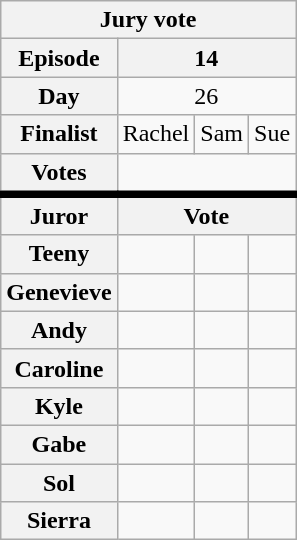<table class="wikitable nowrap" style="text-align:center; font-size:100%">
<tr>
<th colspan="4">Jury vote</th>
</tr>
<tr>
<th>Episode</th>
<th colspan="3">14</th>
</tr>
<tr>
<th>Day</th>
<td colspan="3">26</td>
</tr>
<tr>
<th>Finalist</th>
<td>Rachel</td>
<td>Sam</td>
<td>Sue</td>
</tr>
<tr>
<th>Votes</th>
<td colspan="3"></td>
</tr>
<tr style="border-top:5px solid; height:0px">
<th>Juror</th>
<th colspan="3">Vote</th>
</tr>
<tr>
<th>Teeny</th>
<td></td>
<td></td>
<td></td>
</tr>
<tr>
<th>Genevieve</th>
<td></td>
<td></td>
<td></td>
</tr>
<tr>
<th>Andy</th>
<td></td>
<td></td>
<td></td>
</tr>
<tr>
<th>Caroline</th>
<td></td>
<td></td>
<td></td>
</tr>
<tr>
<th>Kyle</th>
<td></td>
<td></td>
<td></td>
</tr>
<tr>
<th>Gabe</th>
<td></td>
<td></td>
<td></td>
</tr>
<tr>
<th>Sol</th>
<td></td>
<td></td>
<td></td>
</tr>
<tr>
<th>Sierra</th>
<td></td>
<td></td>
<td></td>
</tr>
</table>
